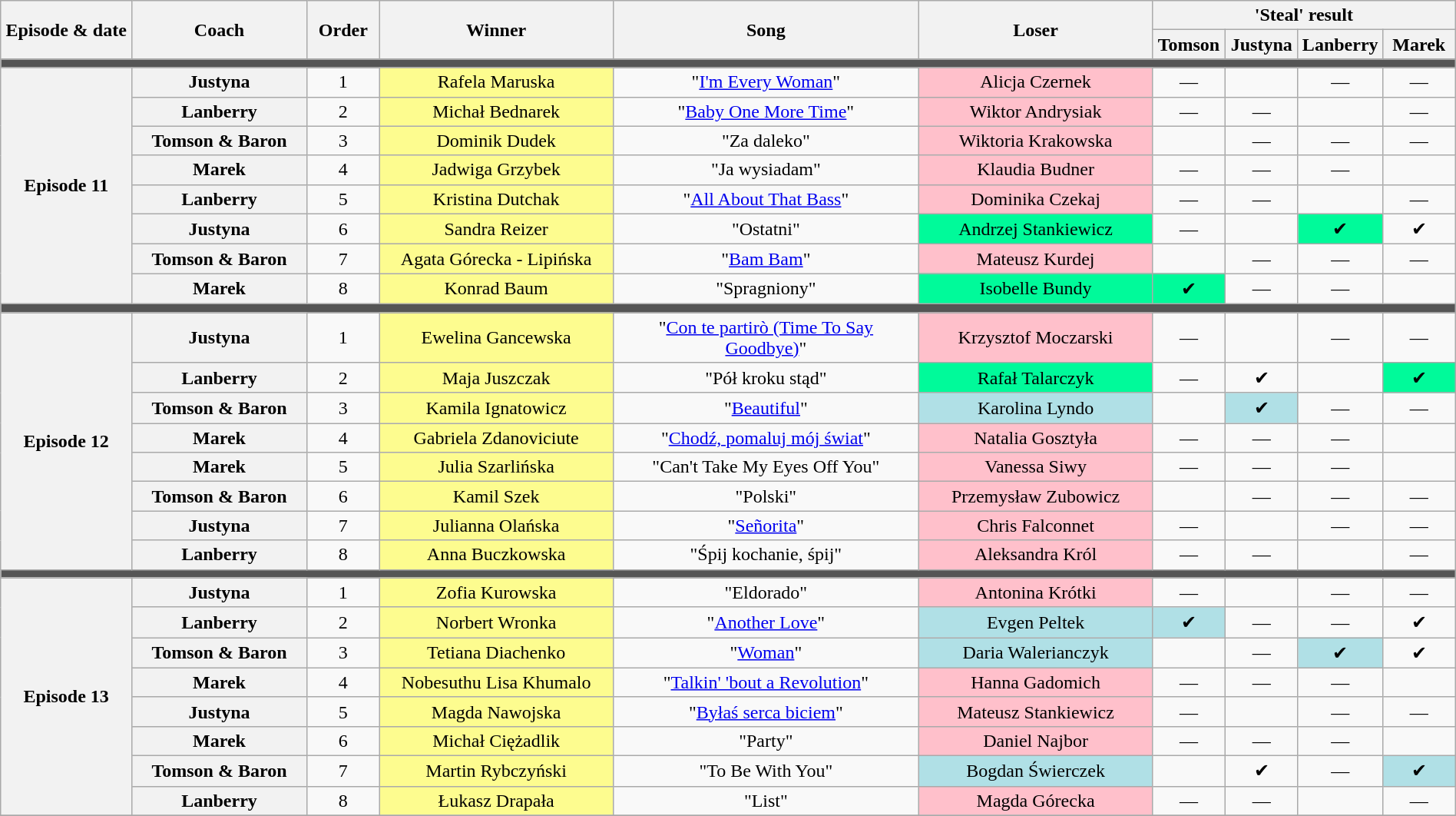<table class="wikitable" style="text-align: center; width:100%">
<tr>
<th rowspan="2" style="width:09%">Episode & date</th>
<th rowspan="2" style="width:12%">Coach</th>
<th rowspan="2" style="width:05%">Order</th>
<th rowspan="2" style="width:16%">Winner</th>
<th rowspan="2" style="width:21%">Song</th>
<th rowspan="2" style="width:16%">Loser</th>
<th colspan="4" style="width:20%">'Steal' result</th>
</tr>
<tr>
<th style="width:05%">Tomson </th>
<th style="width:05%">Justyna</th>
<th style="width:05%">Lanberry</th>
<th style="width:05%">Marek</th>
</tr>
<tr>
<td colspan="10" style="background:#555"></td>
</tr>
<tr>
<th rowspan="8">Episode 11<br></th>
<th>Justyna</th>
<td>1</td>
<td style="background:#fdfc8f">Rafela Maruska</td>
<td>"<a href='#'>I'm Every Woman</a>"</td>
<td style="background:pink">Alicja Czernek</td>
<td>—</td>
<td></td>
<td>—</td>
<td>—</td>
</tr>
<tr>
<th>Lanberry</th>
<td>2</td>
<td style="background:#fdfc8f">Michał Bednarek</td>
<td>"<a href='#'>Baby One More Time</a>"</td>
<td style="background:pink">Wiktor Andrysiak</td>
<td>—</td>
<td>—</td>
<td></td>
<td>—</td>
</tr>
<tr>
<th>Tomson & Baron</th>
<td>3</td>
<td style="background:#fdfc8f">Dominik Dudek</td>
<td>"Za daleko"</td>
<td style="background:pink">Wiktoria Krakowska</td>
<td></td>
<td>—</td>
<td>—</td>
<td>—</td>
</tr>
<tr>
<th>Marek</th>
<td>4</td>
<td style="background:#fdfc8f">Jadwiga Grzybek</td>
<td>"Ja wysiadam"</td>
<td style="background:pink">Klaudia Budner</td>
<td>—</td>
<td>—</td>
<td>—</td>
<td></td>
</tr>
<tr>
<th>Lanberry</th>
<td>5</td>
<td style="background:#fdfc8f">Kristina Dutchak</td>
<td>"<a href='#'>All About That Bass</a>"</td>
<td style="background:pink">Dominika Czekaj</td>
<td>—</td>
<td>—</td>
<td></td>
<td>—</td>
</tr>
<tr>
<th>Justyna</th>
<td>6</td>
<td style="background:#fdfc8f">Sandra Reizer</td>
<td>"Ostatni"</td>
<td style="background:#00fa9a;">Andrzej Stankiewicz</td>
<td>—</td>
<td></td>
<td style="background:#00fa9a;">✔</td>
<td>✔</td>
</tr>
<tr>
<th>Tomson & Baron</th>
<td>7</td>
<td style="background:#fdfc8f">Agata Górecka - Lipińska</td>
<td>"<a href='#'>Bam Bam</a>"</td>
<td style="background:pink">Mateusz Kurdej</td>
<td></td>
<td>—</td>
<td>—</td>
<td>—</td>
</tr>
<tr>
<th>Marek</th>
<td>8</td>
<td style="background:#fdfc8f">Konrad Baum</td>
<td>"Spragniony"</td>
<td style="background:#00fa9a;">Isobelle Bundy</td>
<td style="background:#00fa9a;">✔</td>
<td>—</td>
<td>—</td>
<td></td>
</tr>
<tr>
<td colspan="10" style="background:#555"></td>
</tr>
<tr>
<th rowspan="8">Episode 12<br></th>
<th>Justyna</th>
<td>1</td>
<td style="background:#fdfc8f">Ewelina Gancewska</td>
<td>"<a href='#'>Con te partirò (Time To Say Goodbye)</a>"</td>
<td style="background:pink">Krzysztof Moczarski</td>
<td>—</td>
<td></td>
<td>—</td>
<td>—</td>
</tr>
<tr>
<th>Lanberry</th>
<td>2</td>
<td style="background:#fdfc8f">Maja Juszczak</td>
<td>"Pół kroku stąd"</td>
<td style="background:#00fa9a;">Rafał Talarczyk</td>
<td>—</td>
<td>✔</td>
<td></td>
<td style="background:#00fa9a;">✔</td>
</tr>
<tr>
<th>Tomson & Baron</th>
<td>3</td>
<td style="background:#fdfc8f">Kamila Ignatowicz</td>
<td>"<a href='#'>Beautiful</a>"</td>
<td style="background:#b0e0e6">Karolina Lyndo</td>
<td></td>
<td style="background:#b0e0e6">✔</td>
<td>—</td>
<td>—</td>
</tr>
<tr>
<th>Marek</th>
<td>4</td>
<td style="background:#fdfc8f">Gabriela Zdanoviciute</td>
<td>"<a href='#'>Chodź, pomaluj mój świat</a>"</td>
<td style="background:pink">Natalia Gosztyła</td>
<td>—</td>
<td>—</td>
<td>—</td>
<td></td>
</tr>
<tr>
<th>Marek</th>
<td>5</td>
<td style="background:#fdfc8f">Julia Szarlińska</td>
<td>"Can't Take My Eyes Off You"</td>
<td style="background:pink">Vanessa Siwy</td>
<td>—</td>
<td>—</td>
<td>—</td>
<td></td>
</tr>
<tr>
<th>Tomson & Baron</th>
<td>6</td>
<td style="background:#fdfc8f">Kamil Szek</td>
<td>"Polski"</td>
<td style="background:pink">Przemysław Zubowicz</td>
<td></td>
<td>—</td>
<td>—</td>
<td>—</td>
</tr>
<tr>
<th>Justyna</th>
<td>7</td>
<td style="background:#fdfc8f">Julianna Olańska</td>
<td>"<a href='#'>Señorita</a>"</td>
<td style="background:pink">Chris Falconnet</td>
<td>—</td>
<td></td>
<td>—</td>
<td>—</td>
</tr>
<tr>
<th>Lanberry</th>
<td>8</td>
<td style="background:#fdfc8f">Anna Buczkowska</td>
<td>"Śpij kochanie, śpij"</td>
<td style="background:pink">Aleksandra Król</td>
<td>—</td>
<td>—</td>
<td></td>
<td>—</td>
</tr>
<tr>
<td colspan="10" style="background:#555"></td>
</tr>
<tr>
<th rowspan="8">Episode 13<br></th>
<th>Justyna</th>
<td>1</td>
<td style="background:#fdfc8f">Zofia Kurowska</td>
<td>"Eldorado"</td>
<td style="background:pink">Antonina Krótki</td>
<td>—</td>
<td></td>
<td>—</td>
<td>—</td>
</tr>
<tr>
<th>Lanberry</th>
<td>2</td>
<td style="background:#fdfc8f">Norbert Wronka</td>
<td>"<a href='#'>Another Love</a>"</td>
<td style="background:#b0e0e6">Evgen Peltek</td>
<td style="background:#b0e0e6">✔</td>
<td>—</td>
<td>—</td>
<td>✔</td>
</tr>
<tr>
<th>Tomson & Baron</th>
<td>3</td>
<td style="background:#fdfc8f">Tetiana Diachenko</td>
<td>"<a href='#'>Woman</a>"</td>
<td style="background:#b0e0e6">Daria Walerianczyk</td>
<td></td>
<td>—</td>
<td style="background:#b0e0e6">✔</td>
<td>✔</td>
</tr>
<tr>
<th>Marek</th>
<td>4</td>
<td style="background:#fdfc8f">Nobesuthu Lisa Khumalo</td>
<td>"<a href='#'>Talkin' 'bout a Revolution</a>"</td>
<td style="background:pink">Hanna Gadomich</td>
<td>—</td>
<td>—</td>
<td>—</td>
<td></td>
</tr>
<tr>
<th>Justyna</th>
<td>5</td>
<td style="background:#fdfc8f">Magda Nawojska</td>
<td>"<a href='#'>Byłaś serca biciem</a>"</td>
<td style="background:pink">Mateusz Stankiewicz</td>
<td>—</td>
<td></td>
<td>—</td>
<td>—</td>
</tr>
<tr>
<th>Marek</th>
<td>6</td>
<td style="background:#fdfc8f">Michał Ciężadlik</td>
<td>"Party"</td>
<td style="background:pink">Daniel Najbor</td>
<td>—</td>
<td>—</td>
<td>—</td>
<td></td>
</tr>
<tr>
<th>Tomson & Baron</th>
<td>7</td>
<td style="background:#fdfc8f">Martin Rybczyński</td>
<td>"To Be With You"</td>
<td style="background:#b0e0e6">Bogdan Świerczek</td>
<td></td>
<td>✔</td>
<td>—</td>
<td style="background:#b0e0e6">✔</td>
</tr>
<tr>
<th>Lanberry</th>
<td>8</td>
<td style="background:#fdfc8f">Łukasz Drapała</td>
<td>"List"</td>
<td style="background:pink">Magda Górecka</td>
<td>—</td>
<td>—</td>
<td></td>
<td>—</td>
</tr>
<tr>
</tr>
</table>
